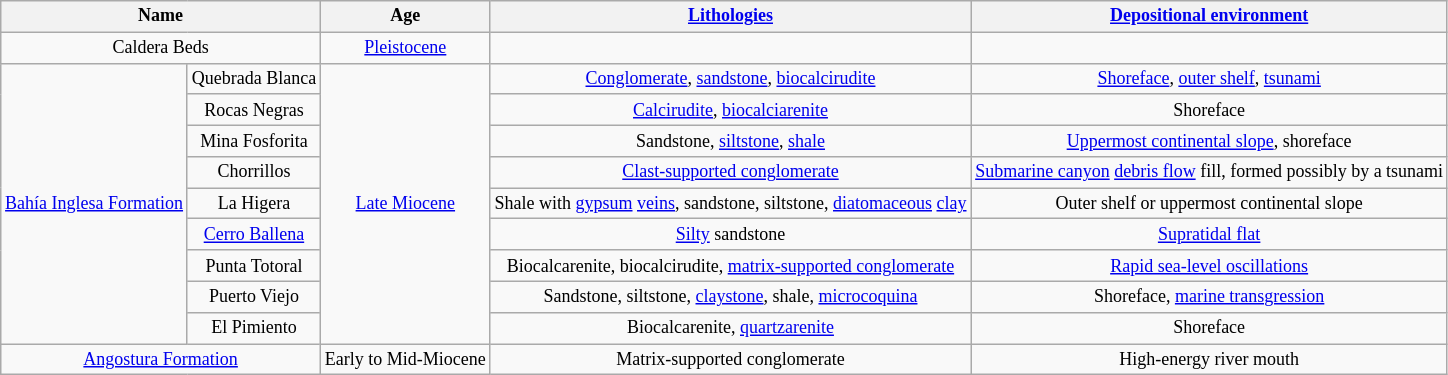<table class="wikitable" style="text-align:center;font-size: 9pt">
<tr>
<th colspan="2">Name</th>
<th>Age</th>
<th><a href='#'>Lithologies</a></th>
<th><a href='#'>Depositional environment</a></th>
</tr>
<tr>
<td colspan="2">Caldera Beds</td>
<td><a href='#'>Pleistocene</a></td>
<td></td>
<td></td>
</tr>
<tr>
<td rowspan="9"><a href='#'>Bahía Inglesa Formation</a></td>
<td>Quebrada Blanca</td>
<td rowspan="9"><a href='#'>Late Miocene</a></td>
<td><a href='#'>Conglomerate</a>, <a href='#'>sandstone</a>, <a href='#'>biocalcirudite</a></td>
<td><a href='#'>Shoreface</a>, <a href='#'>outer shelf</a>, <a href='#'>tsunami</a></td>
</tr>
<tr>
<td>Rocas Negras</td>
<td><a href='#'>Calcirudite</a>, <a href='#'>biocalciarenite</a></td>
<td>Shoreface</td>
</tr>
<tr>
<td>Mina Fosforita</td>
<td>Sandstone, <a href='#'>siltstone</a>, <a href='#'>shale</a></td>
<td><a href='#'>Uppermost continental slope</a>, shoreface</td>
</tr>
<tr>
<td>Chorrillos</td>
<td><a href='#'>Clast-supported conglomerate</a></td>
<td><a href='#'>Submarine canyon</a> <a href='#'>debris flow</a> fill, formed possibly by a tsunami</td>
</tr>
<tr>
<td>La Higera</td>
<td>Shale with <a href='#'>gypsum</a> <a href='#'>veins</a>, sandstone, siltstone, <a href='#'>diatomaceous</a> <a href='#'>clay</a></td>
<td>Outer shelf or uppermost continental slope</td>
</tr>
<tr>
<td><a href='#'>Cerro Ballena</a></td>
<td><a href='#'>Silty</a> sandstone</td>
<td><a href='#'>Supratidal flat</a></td>
</tr>
<tr>
<td>Punta Totoral</td>
<td>Biocalcarenite, biocalcirudite, <a href='#'>matrix-supported conglomerate</a></td>
<td><a href='#'>Rapid sea-level oscillations</a></td>
</tr>
<tr>
<td>Puerto Viejo</td>
<td>Sandstone, siltstone, <a href='#'>claystone</a>, shale, <a href='#'>microcoquina</a></td>
<td>Shoreface, <a href='#'>marine transgression</a></td>
</tr>
<tr>
<td>El Pimiento</td>
<td>Biocalcarenite, <a href='#'>quartzarenite</a></td>
<td>Shoreface</td>
</tr>
<tr>
<td colspan="2"><a href='#'>Angostura Formation</a></td>
<td>Early to Mid-Miocene</td>
<td>Matrix-supported conglomerate</td>
<td>High-energy river mouth</td>
</tr>
</table>
